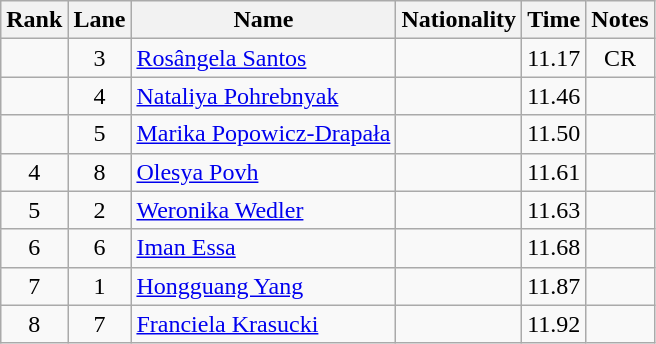<table class="wikitable sortable" style="text-align:center">
<tr>
<th>Rank</th>
<th>Lane</th>
<th>Name</th>
<th>Nationality</th>
<th>Time</th>
<th>Notes</th>
</tr>
<tr>
<td></td>
<td>3</td>
<td align=left><a href='#'>Rosângela Santos</a></td>
<td align=left></td>
<td>11.17</td>
<td>CR</td>
</tr>
<tr>
<td></td>
<td>4</td>
<td align=left><a href='#'>Nataliya Pohrebnyak</a></td>
<td align=left></td>
<td>11.46</td>
<td></td>
</tr>
<tr>
<td></td>
<td>5</td>
<td align=left><a href='#'>Marika Popowicz-Drapała</a></td>
<td align=left></td>
<td>11.50</td>
<td></td>
</tr>
<tr>
<td>4</td>
<td>8</td>
<td align=left><a href='#'>Olesya Povh</a></td>
<td align=left></td>
<td>11.61</td>
<td></td>
</tr>
<tr>
<td>5</td>
<td>2</td>
<td align=left><a href='#'>Weronika Wedler</a></td>
<td align=left></td>
<td>11.63</td>
<td></td>
</tr>
<tr>
<td>6</td>
<td>6</td>
<td align=left><a href='#'>Iman Essa</a></td>
<td align=left></td>
<td>11.68</td>
<td></td>
</tr>
<tr>
<td>7</td>
<td>1</td>
<td align=left><a href='#'>Hongguang Yang</a></td>
<td align=left></td>
<td>11.87</td>
<td></td>
</tr>
<tr>
<td>8</td>
<td>7</td>
<td align=left><a href='#'>Franciela Krasucki</a></td>
<td align=left></td>
<td>11.92</td>
<td></td>
</tr>
</table>
